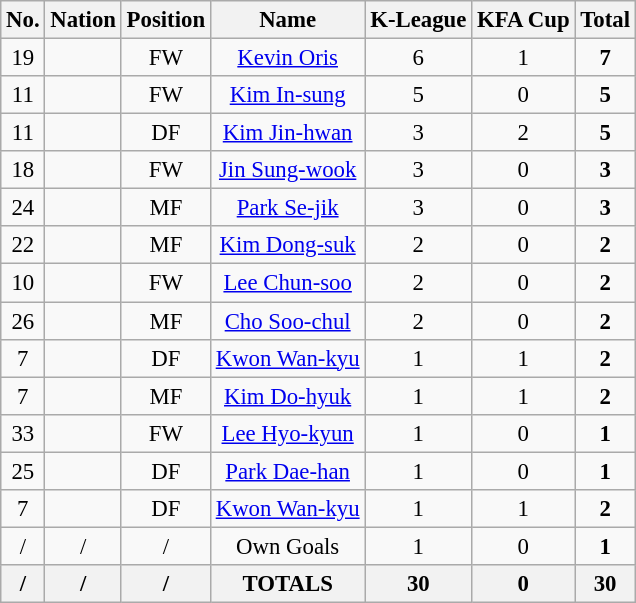<table class="wikitable" style="font-size: 95%; text-align: center;">
<tr>
<th>No.</th>
<th>Nation</th>
<th>Position</th>
<th>Name</th>
<th>K-League</th>
<th>KFA Cup</th>
<th>Total</th>
</tr>
<tr>
<td>19</td>
<td></td>
<td>FW</td>
<td><a href='#'>Kevin Oris</a></td>
<td>6</td>
<td>1</td>
<td><strong>7</strong></td>
</tr>
<tr>
<td>11</td>
<td></td>
<td>FW</td>
<td><a href='#'>Kim In-sung</a></td>
<td>5</td>
<td>0</td>
<td><strong>5</strong></td>
</tr>
<tr>
<td>11</td>
<td></td>
<td>DF</td>
<td><a href='#'>Kim Jin-hwan</a></td>
<td>3</td>
<td>2</td>
<td><strong>5</strong></td>
</tr>
<tr>
<td>18</td>
<td></td>
<td>FW</td>
<td><a href='#'>Jin Sung-wook</a></td>
<td>3</td>
<td>0</td>
<td><strong>3</strong></td>
</tr>
<tr>
<td>24</td>
<td></td>
<td>MF</td>
<td><a href='#'>Park Se-jik</a></td>
<td>3</td>
<td>0</td>
<td><strong>3</strong></td>
</tr>
<tr>
<td>22</td>
<td></td>
<td>MF</td>
<td><a href='#'>Kim Dong-suk</a></td>
<td>2</td>
<td>0</td>
<td><strong>2</strong></td>
</tr>
<tr>
<td>10</td>
<td></td>
<td>FW</td>
<td><a href='#'>Lee Chun-soo</a></td>
<td>2</td>
<td>0</td>
<td><strong>2</strong></td>
</tr>
<tr>
<td>26</td>
<td></td>
<td>MF</td>
<td><a href='#'>Cho Soo-chul</a></td>
<td>2</td>
<td>0</td>
<td><strong>2</strong></td>
</tr>
<tr>
<td>7</td>
<td></td>
<td>DF</td>
<td><a href='#'>Kwon Wan-kyu</a></td>
<td>1</td>
<td>1</td>
<td><strong>2</strong></td>
</tr>
<tr>
<td>7</td>
<td></td>
<td>MF</td>
<td><a href='#'>Kim Do-hyuk</a></td>
<td>1</td>
<td>1</td>
<td><strong>2</strong></td>
</tr>
<tr>
<td>33</td>
<td></td>
<td>FW</td>
<td><a href='#'>Lee Hyo-kyun</a></td>
<td>1</td>
<td>0</td>
<td><strong>1</strong></td>
</tr>
<tr>
<td>25</td>
<td></td>
<td>DF</td>
<td><a href='#'>Park Dae-han</a></td>
<td>1</td>
<td>0</td>
<td><strong>1</strong></td>
</tr>
<tr>
<td>7</td>
<td></td>
<td>DF</td>
<td><a href='#'>Kwon Wan-kyu</a></td>
<td>1</td>
<td>1</td>
<td><strong>2</strong></td>
</tr>
<tr>
<td>/</td>
<td>/</td>
<td>/</td>
<td>Own Goals</td>
<td>1</td>
<td>0</td>
<td><strong>1</strong></td>
</tr>
<tr>
<th>/</th>
<th>/</th>
<th>/</th>
<th>TOTALS</th>
<th>30</th>
<th>0</th>
<th>30</th>
</tr>
</table>
